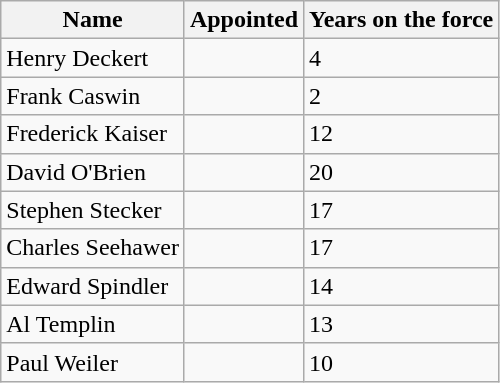<table class="wikitable sortable">
<tr>
<th>Name</th>
<th>Appointed</th>
<th>Years on the force</th>
</tr>
<tr>
<td>Henry Deckert</td>
<td></td>
<td>4</td>
</tr>
<tr>
<td>Frank Caswin</td>
<td></td>
<td>2</td>
</tr>
<tr>
<td>Frederick Kaiser</td>
<td></td>
<td>12</td>
</tr>
<tr>
<td>David O'Brien</td>
<td></td>
<td>20</td>
</tr>
<tr>
<td>Stephen Stecker</td>
<td></td>
<td>17</td>
</tr>
<tr>
<td>Charles Seehawer</td>
<td></td>
<td>17</td>
</tr>
<tr>
<td>Edward Spindler</td>
<td></td>
<td>14</td>
</tr>
<tr>
<td>Al Templin</td>
<td></td>
<td>13</td>
</tr>
<tr>
<td>Paul Weiler</td>
<td></td>
<td>10</td>
</tr>
</table>
